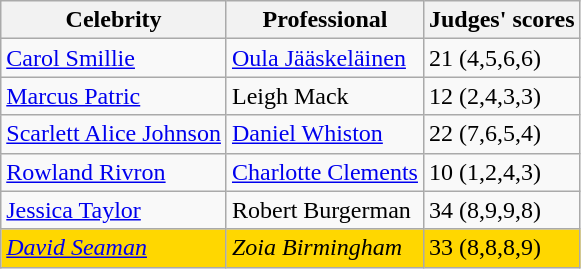<table class="wikitable sortable">
<tr>
<th>Celebrity</th>
<th>Professional</th>
<th>Judges' scores</th>
</tr>
<tr>
<td><a href='#'>Carol Smillie</a></td>
<td><a href='#'>Oula Jääskeläinen</a></td>
<td>21 (4,5,6,6)</td>
</tr>
<tr>
<td><a href='#'>Marcus Patric</a></td>
<td>Leigh Mack</td>
<td>12 (2,4,3,3)</td>
</tr>
<tr>
<td><a href='#'>Scarlett Alice Johnson</a></td>
<td><a href='#'>Daniel Whiston</a></td>
<td>22 (7,6,5,4)</td>
</tr>
<tr>
<td><a href='#'>Rowland Rivron</a></td>
<td><a href='#'>Charlotte Clements</a></td>
<td>10 (1,2,4,3)</td>
</tr>
<tr>
<td><a href='#'>Jessica Taylor</a></td>
<td>Robert Burgerman</td>
<td>34 (8,9,9,8)</td>
</tr>
<tr style="background:gold;">
<td><em><a href='#'>David Seaman</a></em></td>
<td><em>Zoia Birmingham</em></td>
<td>33 (8,8,8,9)</td>
</tr>
</table>
